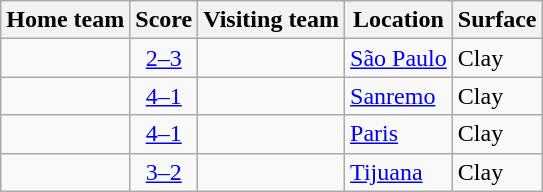<table class="wikitable" style="border:1px solid #aaa;">
<tr>
<th>Home team</th>
<th>Score</th>
<th>Visiting team</th>
<th>Location</th>
<th>Surface</th>
</tr>
<tr>
<td></td>
<td style="text-align:center;"><a href='#'>2–3</a></td>
<td><strong></strong></td>
<td><a href='#'>São Paulo</a></td>
<td>Clay</td>
</tr>
<tr>
<td><strong></strong></td>
<td style="text-align:center;"><a href='#'>4–1</a></td>
<td></td>
<td><a href='#'>Sanremo</a></td>
<td>Clay</td>
</tr>
<tr>
<td><strong></strong></td>
<td style="text-align:center;"><a href='#'>4–1</a></td>
<td></td>
<td><a href='#'>Paris</a></td>
<td>Clay</td>
</tr>
<tr>
<td><strong></strong></td>
<td style="text-align:center;"><a href='#'>3–2</a></td>
<td></td>
<td><a href='#'>Tijuana</a></td>
<td>Clay</td>
</tr>
</table>
